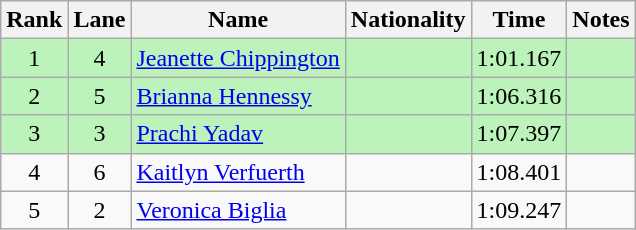<table class="wikitable" style="text-align:center;">
<tr>
<th>Rank</th>
<th>Lane</th>
<th>Name</th>
<th>Nationality</th>
<th>Time</th>
<th>Notes</th>
</tr>
<tr bgcolor=bbf3bb>
<td>1</td>
<td>4</td>
<td align=left><a href='#'>Jeanette Chippington</a></td>
<td align=left></td>
<td>1:01.167</td>
<td></td>
</tr>
<tr bgcolor=bbf3bb>
<td>2</td>
<td>5</td>
<td align=left><a href='#'>Brianna Hennessy</a></td>
<td align=left></td>
<td>1:06.316</td>
<td></td>
</tr>
<tr bgcolor=bbf3bb>
<td>3</td>
<td>3</td>
<td align=left><a href='#'>Prachi Yadav</a></td>
<td align=left></td>
<td>1:07.397</td>
<td></td>
</tr>
<tr>
<td>4</td>
<td>6</td>
<td align=left><a href='#'>Kaitlyn Verfuerth</a></td>
<td align=left></td>
<td>1:08.401</td>
<td></td>
</tr>
<tr>
<td>5</td>
<td>2</td>
<td align=left><a href='#'>Veronica Biglia</a></td>
<td align=left></td>
<td>1:09.247</td>
<td></td>
</tr>
</table>
